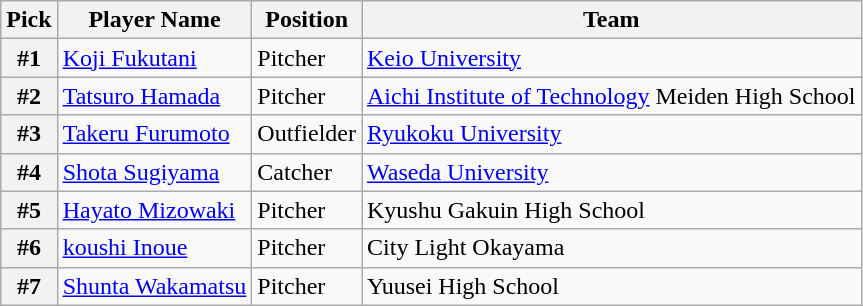<table class="wikitable">
<tr>
<th>Pick</th>
<th>Player Name</th>
<th>Position</th>
<th>Team</th>
</tr>
<tr>
<th>#1</th>
<td><a href='#'>Koji Fukutani</a></td>
<td>Pitcher</td>
<td><a href='#'>Keio University</a></td>
</tr>
<tr>
<th>#2</th>
<td><a href='#'>Tatsuro Hamada</a></td>
<td>Pitcher</td>
<td><a href='#'>Aichi Institute of Technology</a> Meiden High School</td>
</tr>
<tr>
<th>#3</th>
<td><a href='#'>Takeru Furumoto</a></td>
<td>Outfielder</td>
<td><a href='#'>Ryukoku University</a></td>
</tr>
<tr>
<th>#4</th>
<td><a href='#'>Shota Sugiyama</a></td>
<td>Catcher</td>
<td><a href='#'>Waseda University</a></td>
</tr>
<tr>
<th>#5</th>
<td><a href='#'>Hayato Mizowaki</a></td>
<td>Pitcher</td>
<td>Kyushu Gakuin High School</td>
</tr>
<tr>
<th>#6</th>
<td><a href='#'>koushi Inoue</a></td>
<td>Pitcher</td>
<td>City Light Okayama</td>
</tr>
<tr>
<th>#7</th>
<td><a href='#'>Shunta Wakamatsu</a></td>
<td>Pitcher</td>
<td>Yuusei High School</td>
</tr>
</table>
